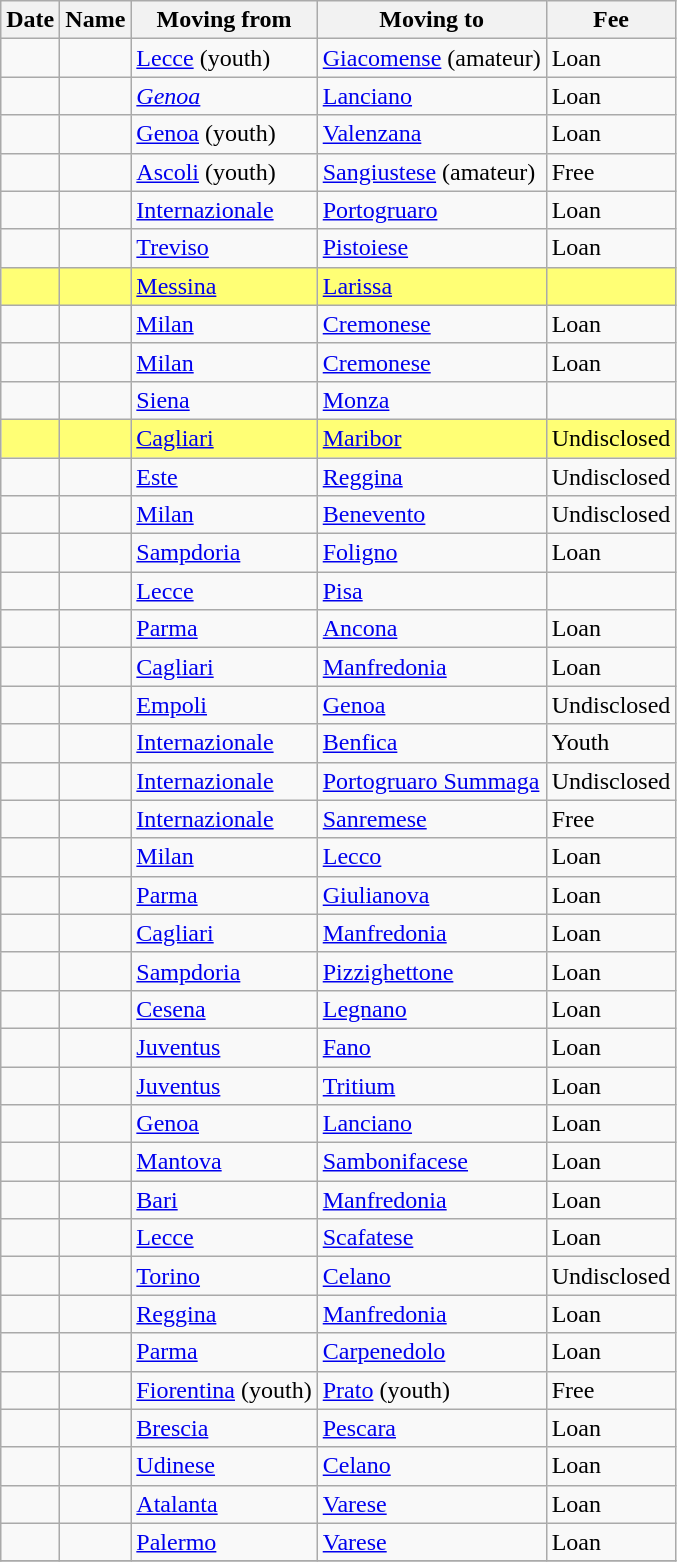<table class="wikitable sortable">
<tr>
<th>Date</th>
<th>Name</th>
<th>Moving from</th>
<th>Moving to</th>
<th>Fee</th>
</tr>
<tr>
<td></td>
<td></td>
<td><a href='#'>Lecce</a> (youth)</td>
<td><a href='#'>Giacomense</a> (amateur)</td>
<td>Loan</td>
</tr>
<tr>
<td></td>
<td></td>
<td><em><a href='#'>Genoa</a></em></td>
<td><a href='#'>Lanciano</a></td>
<td>Loan</td>
</tr>
<tr>
<td></td>
<td></td>
<td><a href='#'>Genoa</a> (youth)</td>
<td><a href='#'>Valenzana</a></td>
<td>Loan</td>
</tr>
<tr>
<td></td>
<td></td>
<td><a href='#'>Ascoli</a> (youth)</td>
<td><a href='#'>Sangiustese</a> (amateur)</td>
<td>Free</td>
</tr>
<tr>
<td></td>
<td></td>
<td><a href='#'>Internazionale</a></td>
<td><a href='#'>Portogruaro</a></td>
<td>Loan</td>
</tr>
<tr>
<td></td>
<td> </td>
<td><a href='#'>Treviso</a></td>
<td><a href='#'>Pistoiese</a></td>
<td>Loan</td>
</tr>
<tr style="background: #FFFF75;">
<td></td>
<td> </td>
<td><a href='#'>Messina</a></td>
<td> <a href='#'>Larissa</a></td>
<td></td>
</tr>
<tr>
<td></td>
<td></td>
<td><a href='#'>Milan</a></td>
<td><a href='#'>Cremonese</a></td>
<td>Loan</td>
</tr>
<tr>
<td></td>
<td></td>
<td><a href='#'>Milan</a></td>
<td><a href='#'>Cremonese</a></td>
<td>Loan</td>
</tr>
<tr>
<td></td>
<td></td>
<td><a href='#'>Siena</a></td>
<td><a href='#'>Monza</a></td>
<td></td>
</tr>
<tr style="background: #FFFF75;">
<td></td>
<td> </td>
<td><a href='#'>Cagliari</a></td>
<td> <a href='#'>Maribor</a></td>
<td>Undisclosed</td>
</tr>
<tr>
<td></td>
<td> </td>
<td><a href='#'>Este</a></td>
<td><a href='#'>Reggina</a></td>
<td>Undisclosed</td>
</tr>
<tr>
<td></td>
<td></td>
<td><a href='#'>Milan</a></td>
<td><a href='#'>Benevento</a></td>
<td>Undisclosed</td>
</tr>
<tr>
<td></td>
<td></td>
<td><a href='#'>Sampdoria</a></td>
<td><a href='#'>Foligno</a></td>
<td>Loan</td>
</tr>
<tr>
<td></td>
<td>  </td>
<td><a href='#'>Lecce</a></td>
<td><a href='#'>Pisa</a></td>
<td></td>
</tr>
<tr>
<td></td>
<td></td>
<td><a href='#'>Parma</a></td>
<td><a href='#'>Ancona</a></td>
<td>Loan</td>
</tr>
<tr>
<td></td>
<td></td>
<td><a href='#'>Cagliari</a></td>
<td><a href='#'>Manfredonia</a></td>
<td>Loan</td>
</tr>
<tr>
<td></td>
<td></td>
<td><a href='#'>Empoli</a></td>
<td><a href='#'>Genoa</a></td>
<td>Undisclosed</td>
</tr>
<tr>
<td></td>
<td></td>
<td><a href='#'>Internazionale</a></td>
<td> <a href='#'>Benfica</a></td>
<td>Youth</td>
</tr>
<tr>
<td></td>
<td></td>
<td><a href='#'>Internazionale</a></td>
<td><a href='#'>Portogruaro Summaga</a></td>
<td>Undisclosed</td>
</tr>
<tr>
<td></td>
<td></td>
<td><a href='#'>Internazionale</a></td>
<td><a href='#'>Sanremese</a></td>
<td>Free</td>
</tr>
<tr>
<td></td>
<td></td>
<td><a href='#'>Milan</a></td>
<td><a href='#'>Lecco</a></td>
<td>Loan</td>
</tr>
<tr>
<td></td>
<td></td>
<td><a href='#'>Parma</a></td>
<td><a href='#'>Giulianova</a></td>
<td>Loan</td>
</tr>
<tr>
<td></td>
<td></td>
<td><a href='#'>Cagliari</a></td>
<td><a href='#'>Manfredonia</a></td>
<td>Loan</td>
</tr>
<tr>
<td></td>
<td></td>
<td><a href='#'>Sampdoria</a></td>
<td><a href='#'>Pizzighettone</a></td>
<td>Loan</td>
</tr>
<tr>
<td></td>
<td></td>
<td><a href='#'>Cesena</a></td>
<td><a href='#'>Legnano</a></td>
<td>Loan</td>
</tr>
<tr>
<td></td>
<td></td>
<td><a href='#'>Juventus</a></td>
<td><a href='#'>Fano</a></td>
<td>Loan</td>
</tr>
<tr>
<td></td>
<td></td>
<td><a href='#'>Juventus</a></td>
<td><a href='#'>Tritium</a></td>
<td>Loan</td>
</tr>
<tr>
<td></td>
<td></td>
<td><a href='#'>Genoa</a></td>
<td><a href='#'>Lanciano</a></td>
<td>Loan</td>
</tr>
<tr>
<td></td>
<td></td>
<td><a href='#'>Mantova</a></td>
<td><a href='#'>Sambonifacese</a></td>
<td>Loan</td>
</tr>
<tr>
<td></td>
<td></td>
<td><a href='#'>Bari</a></td>
<td><a href='#'>Manfredonia</a></td>
<td>Loan</td>
</tr>
<tr>
<td></td>
<td></td>
<td><a href='#'>Lecce</a></td>
<td><a href='#'>Scafatese</a></td>
<td>Loan</td>
</tr>
<tr>
<td></td>
<td></td>
<td><a href='#'>Torino</a></td>
<td><a href='#'>Celano</a></td>
<td>Undisclosed</td>
</tr>
<tr>
<td></td>
<td></td>
<td><a href='#'>Reggina</a></td>
<td><a href='#'>Manfredonia</a></td>
<td>Loan</td>
</tr>
<tr>
<td></td>
<td></td>
<td><a href='#'>Parma</a></td>
<td><a href='#'>Carpenedolo</a></td>
<td>Loan</td>
</tr>
<tr>
<td></td>
<td></td>
<td><a href='#'>Fiorentina</a> (youth)</td>
<td><a href='#'>Prato</a> (youth)</td>
<td>Free</td>
</tr>
<tr>
<td></td>
<td>  </td>
<td><a href='#'>Brescia</a></td>
<td><a href='#'>Pescara</a></td>
<td>Loan</td>
</tr>
<tr>
<td></td>
<td></td>
<td><a href='#'>Udinese</a></td>
<td><a href='#'>Celano</a></td>
<td>Loan</td>
</tr>
<tr>
<td></td>
<td></td>
<td><a href='#'>Atalanta</a></td>
<td><a href='#'>Varese</a></td>
<td>Loan</td>
</tr>
<tr>
<td></td>
<td></td>
<td><a href='#'>Palermo</a></td>
<td><a href='#'>Varese</a></td>
<td>Loan</td>
</tr>
<tr>
</tr>
</table>
